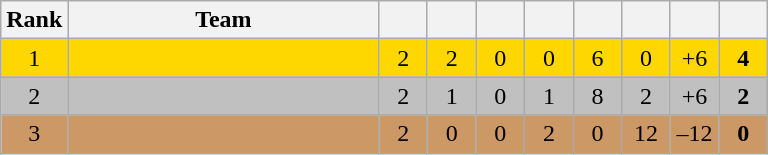<table class="wikitable" style="text-align:center">
<tr>
<th width=20>Rank</th>
<th width=200>Team</th>
<th width="25"></th>
<th width="25"></th>
<th width="25"></th>
<th width="25"></th>
<th width="25"></th>
<th width="25"></th>
<th width="25"></th>
<th width="25"></th>
</tr>
<tr style="background:gold;">
<td>1</td>
<td style="text-align:left;"></td>
<td>2</td>
<td>2</td>
<td>0</td>
<td>0</td>
<td>6</td>
<td>0</td>
<td>+6</td>
<td><strong>4</strong></td>
</tr>
<tr style="background:silver;">
<td>2</td>
<td style="text-align:left;"></td>
<td>2</td>
<td>1</td>
<td>0</td>
<td>1</td>
<td>8</td>
<td>2</td>
<td>+6</td>
<td><strong>2</strong></td>
</tr>
<tr style="background:#cc9966;">
<td>3</td>
<td style="text-align:left;"></td>
<td>2</td>
<td>0</td>
<td>0</td>
<td>2</td>
<td>0</td>
<td>12</td>
<td>–12</td>
<td><strong>0</strong></td>
</tr>
</table>
